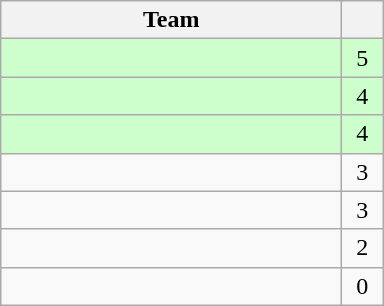<table class="wikitable" style="text-align:center;">
<tr>
<th width=220>Team</th>
<th width=20></th>
</tr>
<tr bgcolor="#ccffcc">
<td align=left></td>
<td>5</td>
</tr>
<tr bgcolor="#ccffcc">
<td align=left></td>
<td>4</td>
</tr>
<tr bgcolor="#ccffcc">
<td align=left></td>
<td>4</td>
</tr>
<tr>
<td align=left></td>
<td>3</td>
</tr>
<tr>
<td align=left></td>
<td>3</td>
</tr>
<tr>
<td align=left></td>
<td>2</td>
</tr>
<tr>
<td align=left></td>
<td>0</td>
</tr>
</table>
